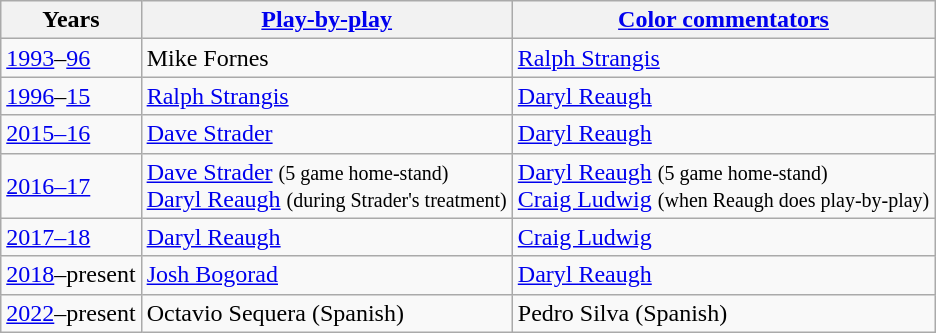<table class="wikitable">
<tr>
<th>Years</th>
<th><a href='#'>Play-by-play</a></th>
<th><a href='#'>Color commentators</a></th>
</tr>
<tr>
<td><a href='#'>1993</a>–<a href='#'>96</a></td>
<td>Mike Fornes</td>
<td><a href='#'>Ralph Strangis</a></td>
</tr>
<tr>
<td><a href='#'>1996</a>–<a href='#'>15</a></td>
<td><a href='#'>Ralph Strangis</a></td>
<td><a href='#'>Daryl Reaugh</a></td>
</tr>
<tr>
<td><a href='#'>2015–16</a></td>
<td><a href='#'>Dave Strader</a></td>
<td><a href='#'>Daryl Reaugh</a></td>
</tr>
<tr>
<td><a href='#'>2016–17</a></td>
<td><a href='#'>Dave Strader</a> <small>(5 game home-stand)</small><br><a href='#'>Daryl Reaugh</a> <small>(during Strader's treatment)</small></td>
<td><a href='#'>Daryl Reaugh</a> <small>(5 game home-stand)</small><br><a href='#'>Craig Ludwig</a> <small>(when Reaugh does play-by-play)</small></td>
</tr>
<tr>
<td><a href='#'>2017–18</a></td>
<td><a href='#'>Daryl Reaugh</a></td>
<td><a href='#'>Craig Ludwig</a></td>
</tr>
<tr>
<td><a href='#'>2018</a>–present</td>
<td><a href='#'>Josh Bogorad</a></td>
<td><a href='#'>Daryl Reaugh</a></td>
</tr>
<tr>
<td><a href='#'>2022</a>–present</td>
<td>Octavio Sequera (Spanish)</td>
<td>Pedro Silva (Spanish)</td>
</tr>
</table>
